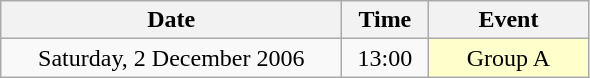<table class = "wikitable" style="text-align:center;">
<tr>
<th width=220>Date</th>
<th width=50>Time</th>
<th width=100>Event</th>
</tr>
<tr>
<td>Saturday, 2 December 2006</td>
<td>13:00</td>
<td bgcolor=ffffcc>Group A</td>
</tr>
</table>
